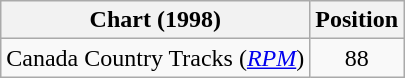<table class="wikitable sortable">
<tr>
<th scope="col">Chart (1998)</th>
<th scope="col">Position</th>
</tr>
<tr>
<td>Canada Country Tracks (<em><a href='#'>RPM</a></em>)</td>
<td align="center">88</td>
</tr>
</table>
